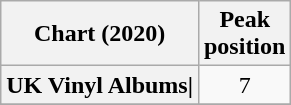<table class="wikitable sortable plainrowheaders" style="text-align:center">
<tr>
<th scope="col">Chart (2020)</th>
<th scope="col">Peak<br>position</th>
</tr>
<tr>
<th scope="row">UK Vinyl Albums|</th>
<td>7</td>
</tr>
<tr>
</tr>
</table>
